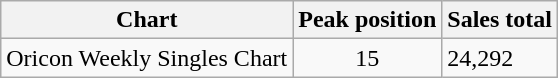<table class="wikitable">
<tr>
<th>Chart</th>
<th>Peak position</th>
<th>Sales total</th>
</tr>
<tr>
<td>Oricon Weekly Singles Chart</td>
<td align="center">15</td>
<td>24,292</td>
</tr>
</table>
